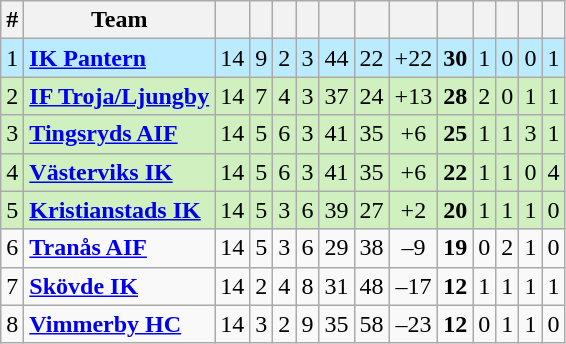<table class="wikitable sortable">
<tr>
<th>#</th>
<th>Team</th>
<th></th>
<th></th>
<th></th>
<th></th>
<th></th>
<th></th>
<th></th>
<th></th>
<th></th>
<th></th>
<th></th>
<th></th>
</tr>
<tr style="background: #BBEBFF;">
<td>1</td>
<td><strong><a href='#'>IK Pantern</a></strong></td>
<td style="text-align: center;">14</td>
<td style="text-align: center;">9</td>
<td style="text-align: center;">2</td>
<td style="text-align: center;">3</td>
<td style="text-align: center;">44</td>
<td style="text-align: center;">22</td>
<td style="text-align: center;">+22</td>
<td style="text-align: center;"><strong>30</strong></td>
<td style="text-align: center;">1</td>
<td style="text-align: center;">0</td>
<td style="text-align: center;">0</td>
<td style="text-align: center;">1</td>
</tr>
<tr style="background: #D0F0C0;">
<td>2</td>
<td><strong><a href='#'>IF Troja/Ljungby</a></strong></td>
<td style="text-align: center;">14</td>
<td style="text-align: center;">7</td>
<td style="text-align: center;">4</td>
<td style="text-align: center;">3</td>
<td style="text-align: center;">37</td>
<td style="text-align: center;">24</td>
<td style="text-align: center;">+13</td>
<td style="text-align: center;"><strong>28</strong></td>
<td style="text-align: center;">2</td>
<td style="text-align: center;">0</td>
<td style="text-align: center;">1</td>
<td style="text-align: center;">1</td>
</tr>
<tr style="background: #D0F0C0;">
<td>3</td>
<td><strong><a href='#'>Tingsryds AIF</a></strong></td>
<td style="text-align: center;">14</td>
<td style="text-align: center;">5</td>
<td style="text-align: center;">6</td>
<td style="text-align: center;">3</td>
<td style="text-align: center;">41</td>
<td style="text-align: center;">35</td>
<td style="text-align: center;">+6</td>
<td style="text-align: center;"><strong>25</strong></td>
<td style="text-align: center;">1</td>
<td style="text-align: center;">1</td>
<td style="text-align: center;">3</td>
<td style="text-align: center;">1</td>
</tr>
<tr style="background: #D0F0C0;">
<td>4</td>
<td><strong><a href='#'>Västerviks IK</a></strong></td>
<td style="text-align: center;">14</td>
<td style="text-align: center;">5</td>
<td style="text-align: center;">6</td>
<td style="text-align: center;">3</td>
<td style="text-align: center;">41</td>
<td style="text-align: center;">35</td>
<td style="text-align: center;">+6</td>
<td style="text-align: center;"><strong>22</strong></td>
<td style="text-align: center;">1</td>
<td style="text-align: center;">1</td>
<td style="text-align: center;">0</td>
<td style="text-align: center;">4</td>
</tr>
<tr style="background: #D0F0C0;">
<td>5</td>
<td><strong><a href='#'>Kristianstads IK</a></strong></td>
<td style="text-align: center;">14</td>
<td style="text-align: center;">5</td>
<td style="text-align: center;">3</td>
<td style="text-align: center;">6</td>
<td style="text-align: center;">39</td>
<td style="text-align: center;">27</td>
<td style="text-align: center;">+2</td>
<td style="text-align: center;"><strong>20</strong></td>
<td style="text-align: center;">1</td>
<td style="text-align: center;">1</td>
<td style="text-align: center;">1</td>
<td style="text-align: center;">0</td>
</tr>
<tr>
<td>6</td>
<td><strong><a href='#'>Tranås AIF</a></strong></td>
<td style="text-align: center;">14</td>
<td style="text-align: center;">5</td>
<td style="text-align: center;">3</td>
<td style="text-align: center;">6</td>
<td style="text-align: center;">29</td>
<td style="text-align: center;">38</td>
<td style="text-align: center;">–9</td>
<td style="text-align: center;"><strong>19</strong></td>
<td style="text-align: center;">0</td>
<td style="text-align: center;">2</td>
<td style="text-align: center;">1</td>
<td style="text-align: center;">0</td>
</tr>
<tr>
<td>7</td>
<td><strong><a href='#'>Skövde IK</a></strong></td>
<td style="text-align: center;">14</td>
<td style="text-align: center;">2</td>
<td style="text-align: center;">4</td>
<td style="text-align: center;">8</td>
<td style="text-align: center;">31</td>
<td style="text-align: center;">48</td>
<td style="text-align: center;">–17</td>
<td style="text-align: center;"><strong>12</strong></td>
<td style="text-align: center;">1</td>
<td style="text-align: center;">1</td>
<td style="text-align: center;">1</td>
<td style="text-align: center;">1</td>
</tr>
<tr>
<td>8</td>
<td><strong><a href='#'>Vimmerby HC</a></strong></td>
<td style="text-align: center;">14</td>
<td style="text-align: center;">3</td>
<td style="text-align: center;">2</td>
<td style="text-align: center;">9</td>
<td style="text-align: center;">35</td>
<td style="text-align: center;">58</td>
<td style="text-align: center;">–23</td>
<td style="text-align: center;"><strong>12</strong></td>
<td style="text-align: center;">0</td>
<td style="text-align: center;">1</td>
<td style="text-align: center;">1</td>
<td style="text-align: center;">0</td>
</tr>
</table>
